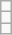<table class="wikitable" style="text-align:center;">
<tr>
<td></td>
</tr>
<tr>
<td></td>
</tr>
<tr>
<td></td>
</tr>
</table>
